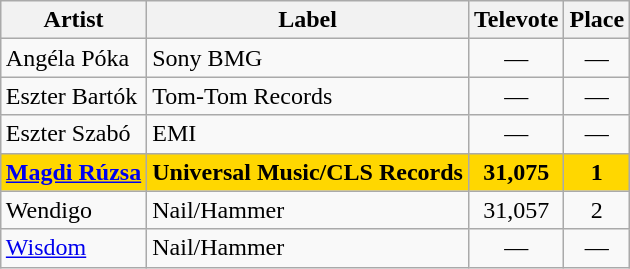<table class="sortable wikitable" style="margin: 1em auto 1em auto; text-align:center">
<tr>
<th>Artist</th>
<th>Label</th>
<th>Televote</th>
<th>Place</th>
</tr>
<tr>
<td align="left">Angéla Póka</td>
<td align="left">Sony BMG</td>
<td data-sort-value="0">—</td>
<td>—</td>
</tr>
<tr>
<td align="left">Eszter Bartók</td>
<td align="left">Tom-Tom Records</td>
<td data-sort-value="0">—</td>
<td>—</td>
</tr>
<tr>
<td align="left">Eszter Szabó</td>
<td align="left">EMI</td>
<td data-sort-value="0">—</td>
<td>—</td>
</tr>
<tr style="font-weight:bold; background:gold;">
<td align="left"><a href='#'>Magdi Rúzsa</a></td>
<td align="left"><strong>Universal Music/CLS Records</strong></td>
<td>31,075</td>
<td>1</td>
</tr>
<tr>
<td align="left">Wendigo</td>
<td align="left">Nail/Hammer</td>
<td>31,057</td>
<td>2</td>
</tr>
<tr>
<td align="left"><a href='#'>Wisdom</a></td>
<td align="left">Nail/Hammer</td>
<td data-sort-value="0">—</td>
<td>—</td>
</tr>
</table>
